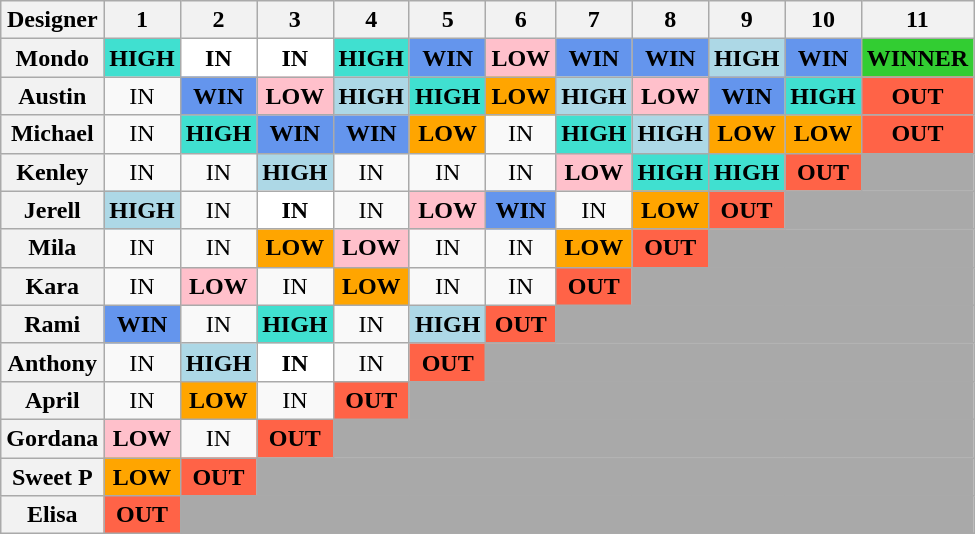<table class="wikitable" style="text-align:center">
<tr>
<th>Designer</th>
<th>1</th>
<th>2</th>
<th>3</th>
<th>4</th>
<th>5</th>
<th>6</th>
<th>7</th>
<th>8</th>
<th>9</th>
<th>10</th>
<th>11</th>
</tr>
<tr>
<th>Mondo</th>
<td style="background:turquoise;"><strong>HIGH</strong></td>
<td style="background:white;"><strong>IN</strong></td>
<td style="background:white;"><strong>IN</strong></td>
<td style="background:turquoise;"><strong>HIGH</strong></td>
<td style="background:cornflowerblue;"><strong>WIN</strong></td>
<td style="background:pink;"><strong>LOW</strong></td>
<td style="background:cornflowerblue;"><strong>WIN</strong></td>
<td style="background:cornflowerblue;"><strong>WIN</strong></td>
<td style="background:lightblue;"><strong>HIGH</strong></td>
<td style="background:cornflowerblue;"><strong>WIN</strong></td>
<td style="background:limegreen;"><strong>WINNER</strong></td>
</tr>
<tr>
<th>Austin</th>
<td>IN</td>
<td style="background:cornflowerblue;"><strong>WIN</strong></td>
<td style="background:pink;"><strong>LOW</strong></td>
<td style="background:lightblue;"><strong>HIGH</strong></td>
<td style="background:turquoise;"><strong>HIGH</strong></td>
<td style="background:orange;"><strong>LOW</strong></td>
<td style="background:lightblue;"><strong>HIGH</strong></td>
<td style="background:pink;"><strong>LOW</strong></td>
<td style="background:cornflowerblue;"><strong>WIN</strong></td>
<td style="background:turquoise;"><strong>HIGH</strong></td>
<td style="background:tomato;"><strong>OUT</strong></td>
</tr>
<tr>
<th>Michael</th>
<td>IN</td>
<td style="background:turquoise;"><strong>HIGH</strong></td>
<td style="background:cornflowerblue;"><strong>WIN</strong></td>
<td style="background:cornflowerblue;"><strong>WIN</strong></td>
<td style="background:orange;"><strong>LOW</strong></td>
<td>IN</td>
<td style="background:turquoise;"><strong>HIGH</strong></td>
<td style="background:lightblue;"><strong>HIGH</strong></td>
<td style="background:orange;"><strong>LOW</strong></td>
<td style="background:orange;"><strong>LOW</strong></td>
<td style="background:tomato;"><strong>OUT</strong></td>
</tr>
<tr>
<th>Kenley</th>
<td>IN</td>
<td>IN</td>
<td style="background:lightblue;"><strong>HIGH</strong></td>
<td>IN</td>
<td>IN</td>
<td>IN</td>
<td style="background:pink;"><strong>LOW</strong></td>
<td style="background:turquoise;"><strong>HIGH</strong></td>
<td style="background:turquoise;"><strong>HIGH</strong></td>
<td style="background:tomato;"><strong>OUT</strong></td>
<td style="background:darkgray;" colspan="1"></td>
</tr>
<tr>
<th>Jerell</th>
<td style="background:lightblue;"><strong>HIGH</strong></td>
<td>IN</td>
<td style="background:white;"><strong>IN</strong></td>
<td>IN</td>
<td style="background:pink;"><strong>LOW</strong></td>
<td style="background:cornflowerblue;"><strong>WIN</strong></td>
<td>IN</td>
<td style="background:orange;"><strong>LOW</strong></td>
<td style="background:tomato;"><strong>OUT</strong></td>
<td style="background:darkgray;" colspan="2"></td>
</tr>
<tr>
<th>Mila</th>
<td>IN</td>
<td>IN</td>
<td style="background:orange;"><strong>LOW</strong></td>
<td style="background:pink;"><strong>LOW</strong></td>
<td>IN</td>
<td>IN</td>
<td style="background:orange;"><strong>LOW</strong></td>
<td style="background:tomato;"><strong>OUT</strong></td>
<td style="background:darkgray;" colspan="3"></td>
</tr>
<tr>
<th>Kara</th>
<td>IN</td>
<td style="background:pink;"><strong>LOW</strong></td>
<td>IN</td>
<td style="background:orange;"><strong>LOW</strong></td>
<td>IN</td>
<td>IN</td>
<td style="background:tomato;"><strong>OUT</strong></td>
<td style="background:darkgray;" colspan="4"></td>
</tr>
<tr>
<th>Rami</th>
<td style="background:cornflowerblue;"><strong>WIN</strong></td>
<td>IN</td>
<td style="background:turquoise;"><strong>HIGH</strong></td>
<td>IN</td>
<td style="background:lightblue;"><strong>HIGH</strong></td>
<td style="background:tomato;"><strong>OUT</strong></td>
<td style="background:darkgray;" colspan="5"></td>
</tr>
<tr>
<th>Anthony</th>
<td>IN</td>
<td style="background:lightblue;"><strong>HIGH</strong></td>
<td style="background:white;"><strong>IN</strong></td>
<td>IN</td>
<td style="background:tomato;"><strong>OUT</strong></td>
<td style="background:darkgray;" colspan="6"></td>
</tr>
<tr>
<th>April</th>
<td>IN</td>
<td style="background:orange;"><strong>LOW</strong></td>
<td>IN</td>
<td style="background:tomato;"><strong>OUT</strong></td>
<td style="background:darkgray;" colspan="7"></td>
</tr>
<tr>
<th>Gordana</th>
<td style="background:pink;"><strong>LOW</strong></td>
<td>IN</td>
<td style="background:tomato;"><strong>OUT</strong></td>
<td style="background:darkgray;" colspan="8"></td>
</tr>
<tr>
<th>Sweet P</th>
<td style="background:orange;"><strong>LOW</strong></td>
<td style="background:tomato;"><strong>OUT</strong></td>
<td style="background:darkgray;" colspan="10"></td>
</tr>
<tr>
<th>Elisa</th>
<td style="background:tomato;"><strong>OUT</strong></td>
<td style="background:darkgray;" colspan="11"></td>
</tr>
</table>
